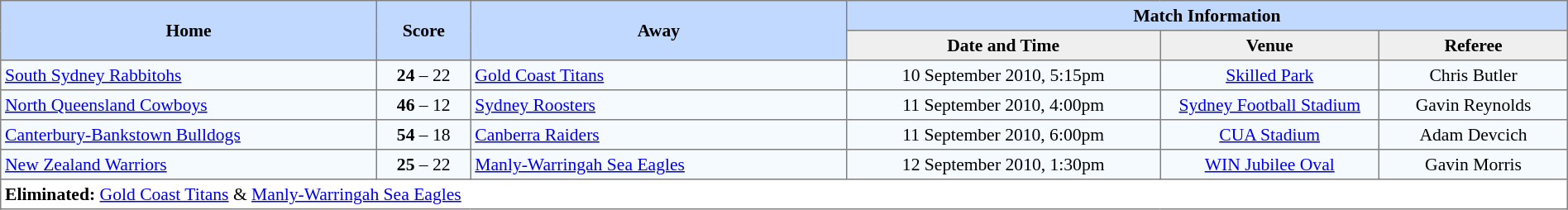<table border="1" cellpadding="3" cellspacing="0" style="border-collapse:collapse; font-size:90%; text-align:center; width:100%;">
<tr style="background:#c1d8ff;">
<th rowspan="2" style="width:24%;">Home</th>
<th rowspan="2" style="width:6%;">Score</th>
<th rowspan="2" style="width:24%;">Away</th>
<th colspan=3>Match Information</th>
</tr>
<tr style="background:#efefef;">
<th width=20%>Date and Time</th>
<th width=14%>Venue</th>
<th width=12%>Referee</th>
</tr>
<tr style="text-align:center; background:#f5faff;">
<td align=left> <a href='#'>South Sydney Rabbitohs</a></td>
<td><strong>24</strong> – 22</td>
<td align=left> <a href='#'>Gold Coast Titans</a></td>
<td>10 September 2010, 5:15pm</td>
<td><a href='#'>Skilled Park</a></td>
<td>Chris Butler</td>
</tr>
<tr style="text-align:center; background:#f5faff;">
<td align=left> <a href='#'>North Queensland Cowboys</a></td>
<td><strong>46</strong> – 12</td>
<td align=left> <a href='#'>Sydney Roosters</a></td>
<td>11 September 2010, 4:00pm</td>
<td><a href='#'>Sydney Football Stadium</a></td>
<td>Gavin Reynolds</td>
</tr>
<tr style="text-align:center; background:#f5faff;">
<td align=left> <a href='#'>Canterbury-Bankstown Bulldogs</a></td>
<td><strong>54</strong> – 18</td>
<td align=left> <a href='#'>Canberra Raiders</a></td>
<td>11 September 2010, 6:00pm</td>
<td><a href='#'>CUA Stadium</a></td>
<td>Adam Devcich</td>
</tr>
<tr style="text-align:center; background:#f5faff;">
<td align=left> <a href='#'>New Zealand Warriors</a></td>
<td><strong>25</strong> – 22</td>
<td align=left> <a href='#'>Manly-Warringah Sea Eagles</a></td>
<td>12 September 2010, 1:30pm</td>
<td><a href='#'>WIN Jubilee Oval</a></td>
<td>Gavin Morris</td>
</tr>
<tr>
<td colspan="7" style="text-align:left;"><strong>Eliminated:</strong>  <a href='#'>Gold Coast Titans</a> &  <a href='#'>Manly-Warringah Sea Eagles</a></td>
</tr>
</table>
